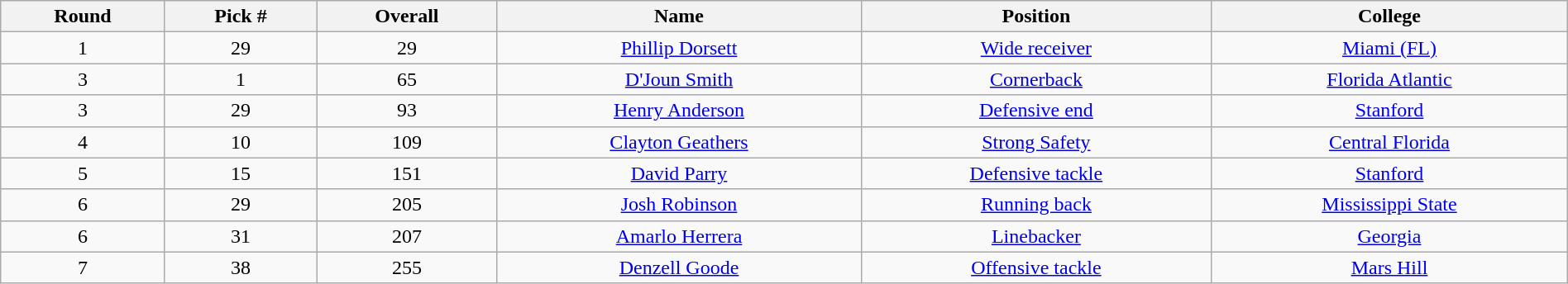<table class="wikitable sortable sortable" style="width: 100%; text-align:center">
<tr>
<th>Round</th>
<th>Pick #</th>
<th>Overall</th>
<th>Name</th>
<th>Position</th>
<th>College</th>
</tr>
<tr>
<td>1</td>
<td>29</td>
<td>29</td>
<td><a href='#'>Phillip Dorsett</a></td>
<td><a href='#'>Wide receiver</a></td>
<td><a href='#'>Miami (FL)</a></td>
</tr>
<tr>
<td>3</td>
<td>1</td>
<td>65</td>
<td><a href='#'>D'Joun Smith</a></td>
<td><a href='#'>Cornerback</a></td>
<td><a href='#'>Florida Atlantic</a></td>
</tr>
<tr>
<td>3</td>
<td>29</td>
<td>93</td>
<td><a href='#'>Henry Anderson</a></td>
<td><a href='#'>Defensive end</a></td>
<td><a href='#'>Stanford</a></td>
</tr>
<tr>
<td>4</td>
<td>10</td>
<td>109</td>
<td><a href='#'>Clayton Geathers</a></td>
<td><a href='#'>Strong Safety</a></td>
<td><a href='#'>Central Florida</a></td>
</tr>
<tr>
<td>5</td>
<td>15</td>
<td>151</td>
<td><a href='#'>David Parry</a></td>
<td><a href='#'>Defensive tackle</a></td>
<td><a href='#'>Stanford</a></td>
</tr>
<tr>
<td>6</td>
<td>29</td>
<td>205</td>
<td><a href='#'>Josh Robinson</a></td>
<td><a href='#'>Running back</a></td>
<td><a href='#'>Mississippi State</a></td>
</tr>
<tr>
<td>6</td>
<td>31</td>
<td>207</td>
<td><a href='#'>Amarlo Herrera</a></td>
<td><a href='#'>Linebacker</a></td>
<td><a href='#'>Georgia</a></td>
</tr>
<tr>
<td>7</td>
<td>38</td>
<td>255</td>
<td><a href='#'>Denzell Goode</a></td>
<td><a href='#'>Offensive tackle</a></td>
<td><a href='#'>Mars Hill</a></td>
</tr>
</table>
